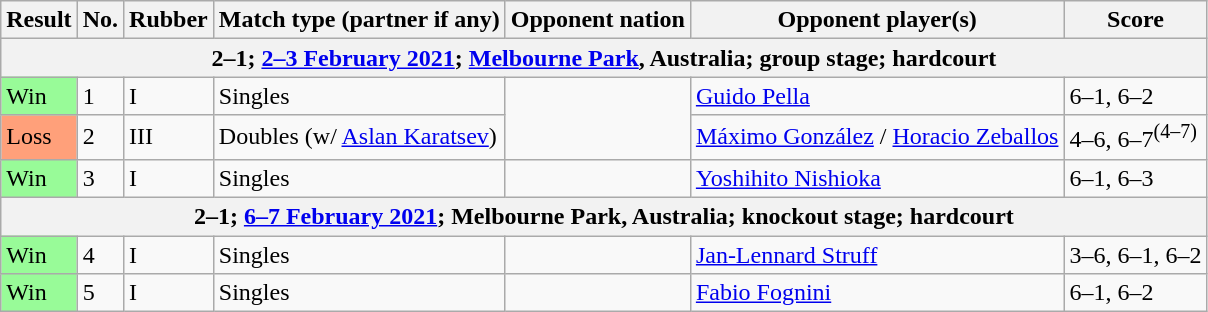<table class="wikitable nowrap">
<tr>
<th>Result</th>
<th>No.</th>
<th>Rubber</th>
<th>Match type (partner if any)</th>
<th>Opponent nation</th>
<th>Opponent player(s)</th>
<th>Score</th>
</tr>
<tr>
<th colspan=7>2–1; <a href='#'>2–3 February 2021</a>; <a href='#'>Melbourne Park</a>, Australia; group stage; hardcourt</th>
</tr>
<tr>
<td bgcolor=98FB98>Win</td>
<td>1</td>
<td>I</td>
<td>Singles</td>
<td rowspan=2></td>
<td><a href='#'>Guido Pella</a></td>
<td>6–1, 6–2</td>
</tr>
<tr>
<td bgcolor=FFA07A>Loss</td>
<td>2</td>
<td>III</td>
<td>Doubles (w/ <a href='#'>Aslan Karatsev</a>)</td>
<td><a href='#'>Máximo González</a> / <a href='#'>Horacio Zeballos</a></td>
<td>4–6, 6–7<sup>(4–7)</sup></td>
</tr>
<tr>
<td bgcolor=98FB98>Win</td>
<td>3</td>
<td>I</td>
<td>Singles</td>
<td></td>
<td><a href='#'>Yoshihito Nishioka</a></td>
<td>6–1, 6–3</td>
</tr>
<tr>
<th colspan=7>2–1; <a href='#'>6–7 February 2021</a>; Melbourne Park, Australia; knockout stage; hardcourt</th>
</tr>
<tr>
<td bgcolor=98FB98>Win</td>
<td>4</td>
<td>I</td>
<td>Singles</td>
<td></td>
<td><a href='#'>Jan-Lennard Struff</a></td>
<td>3–6, 6–1, 6–2</td>
</tr>
<tr>
<td bgcolor=98FB98>Win</td>
<td>5</td>
<td>I</td>
<td>Singles</td>
<td></td>
<td><a href='#'>Fabio Fognini</a></td>
<td>6–1, 6–2</td>
</tr>
</table>
